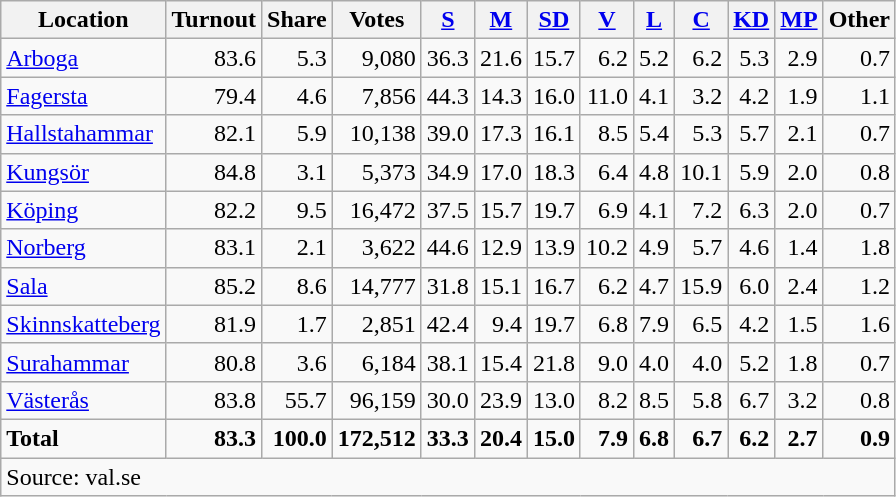<table class="wikitable sortable" style=text-align:right>
<tr>
<th>Location</th>
<th>Turnout</th>
<th>Share</th>
<th>Votes</th>
<th><a href='#'>S</a></th>
<th><a href='#'>M</a></th>
<th><a href='#'>SD</a></th>
<th><a href='#'>V</a></th>
<th><a href='#'>L</a></th>
<th><a href='#'>C</a></th>
<th><a href='#'>KD</a></th>
<th><a href='#'>MP</a></th>
<th>Other</th>
</tr>
<tr>
<td align=left><a href='#'>Arboga</a></td>
<td>83.6</td>
<td>5.3</td>
<td>9,080</td>
<td>36.3</td>
<td>21.6</td>
<td>15.7</td>
<td>6.2</td>
<td>5.2</td>
<td>6.2</td>
<td>5.3</td>
<td>2.9</td>
<td>0.7</td>
</tr>
<tr>
<td align=left><a href='#'>Fagersta</a></td>
<td>79.4</td>
<td>4.6</td>
<td>7,856</td>
<td>44.3</td>
<td>14.3</td>
<td>16.0</td>
<td>11.0</td>
<td>4.1</td>
<td>3.2</td>
<td>4.2</td>
<td>1.9</td>
<td>1.1</td>
</tr>
<tr>
<td align=left><a href='#'>Hallstahammar</a></td>
<td>82.1</td>
<td>5.9</td>
<td>10,138</td>
<td>39.0</td>
<td>17.3</td>
<td>16.1</td>
<td>8.5</td>
<td>5.4</td>
<td>5.3</td>
<td>5.7</td>
<td>2.1</td>
<td>0.7</td>
</tr>
<tr>
<td align=left><a href='#'>Kungsör</a></td>
<td>84.8</td>
<td>3.1</td>
<td>5,373</td>
<td>34.9</td>
<td>17.0</td>
<td>18.3</td>
<td>6.4</td>
<td>4.8</td>
<td>10.1</td>
<td>5.9</td>
<td>2.0</td>
<td>0.8</td>
</tr>
<tr>
<td align=left><a href='#'>Köping</a></td>
<td>82.2</td>
<td>9.5</td>
<td>16,472</td>
<td>37.5</td>
<td>15.7</td>
<td>19.7</td>
<td>6.9</td>
<td>4.1</td>
<td>7.2</td>
<td>6.3</td>
<td>2.0</td>
<td>0.7</td>
</tr>
<tr>
<td align=left><a href='#'>Norberg</a></td>
<td>83.1</td>
<td>2.1</td>
<td>3,622</td>
<td>44.6</td>
<td>12.9</td>
<td>13.9</td>
<td>10.2</td>
<td>4.9</td>
<td>5.7</td>
<td>4.6</td>
<td>1.4</td>
<td>1.8</td>
</tr>
<tr>
<td align=left><a href='#'>Sala</a></td>
<td>85.2</td>
<td>8.6</td>
<td>14,777</td>
<td>31.8</td>
<td>15.1</td>
<td>16.7</td>
<td>6.2</td>
<td>4.7</td>
<td>15.9</td>
<td>6.0</td>
<td>2.4</td>
<td>1.2</td>
</tr>
<tr>
<td align=left><a href='#'>Skinnskatteberg</a></td>
<td>81.9</td>
<td>1.7</td>
<td>2,851</td>
<td>42.4</td>
<td>9.4</td>
<td>19.7</td>
<td>6.8</td>
<td>7.9</td>
<td>6.5</td>
<td>4.2</td>
<td>1.5</td>
<td>1.6</td>
</tr>
<tr>
<td align=left><a href='#'>Surahammar</a></td>
<td>80.8</td>
<td>3.6</td>
<td>6,184</td>
<td>38.1</td>
<td>15.4</td>
<td>21.8</td>
<td>9.0</td>
<td>4.0</td>
<td>4.0</td>
<td>5.2</td>
<td>1.8</td>
<td>0.7</td>
</tr>
<tr>
<td align=left><a href='#'>Västerås</a></td>
<td>83.8</td>
<td>55.7</td>
<td>96,159</td>
<td>30.0</td>
<td>23.9</td>
<td>13.0</td>
<td>8.2</td>
<td>8.5</td>
<td>5.8</td>
<td>6.7</td>
<td>3.2</td>
<td>0.8</td>
</tr>
<tr>
<td align=left><strong>Total</strong></td>
<td><strong>83.3</strong></td>
<td><strong>100.0</strong></td>
<td><strong>172,512</strong></td>
<td><strong>33.3</strong></td>
<td><strong>20.4</strong></td>
<td><strong>15.0</strong></td>
<td><strong>7.9</strong></td>
<td><strong>6.8</strong></td>
<td><strong>6.7</strong></td>
<td><strong>6.2</strong></td>
<td><strong>2.7</strong></td>
<td><strong>0.9</strong></td>
</tr>
<tr>
<td align=left colspan=13>Source: val.se</td>
</tr>
</table>
